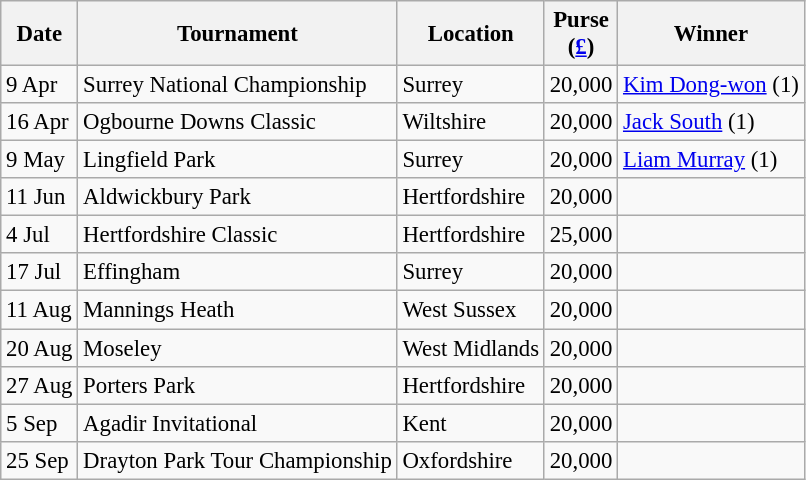<table class="wikitable" style="font-size:95%;">
<tr>
<th>Date</th>
<th>Tournament</th>
<th>Location</th>
<th>Purse<br>(<a href='#'>£</a>)</th>
<th>Winner</th>
</tr>
<tr>
<td>9 Apr</td>
<td>Surrey National Championship</td>
<td>Surrey</td>
<td align=right>20,000</td>
<td> <a href='#'>Kim Dong-won</a> (1)</td>
</tr>
<tr>
<td>16 Apr</td>
<td>Ogbourne Downs Classic</td>
<td>Wiltshire</td>
<td align=right>20,000</td>
<td> <a href='#'>Jack South</a> (1)</td>
</tr>
<tr>
<td>9 May</td>
<td>Lingfield Park</td>
<td>Surrey</td>
<td align=right>20,000</td>
<td> <a href='#'>Liam Murray</a> (1)</td>
</tr>
<tr>
<td>11 Jun</td>
<td>Aldwickbury Park</td>
<td>Hertfordshire</td>
<td align=right>20,000</td>
<td></td>
</tr>
<tr>
<td>4 Jul</td>
<td>Hertfordshire Classic</td>
<td>Hertfordshire</td>
<td align=right>25,000</td>
<td></td>
</tr>
<tr>
<td>17 Jul</td>
<td>Effingham</td>
<td>Surrey</td>
<td align=right>20,000</td>
<td></td>
</tr>
<tr>
<td>11 Aug</td>
<td>Mannings Heath</td>
<td>West Sussex</td>
<td align=right>20,000</td>
<td></td>
</tr>
<tr>
<td>20 Aug</td>
<td>Moseley</td>
<td>West Midlands</td>
<td align=right>20,000</td>
<td></td>
</tr>
<tr>
<td>27 Aug</td>
<td>Porters Park</td>
<td>Hertfordshire</td>
<td align=right>20,000</td>
<td></td>
</tr>
<tr>
<td>5 Sep</td>
<td>Agadir Invitational</td>
<td>Kent</td>
<td align=right>20,000</td>
<td></td>
</tr>
<tr>
<td>25 Sep</td>
<td>Drayton Park Tour Championship</td>
<td>Oxfordshire</td>
<td align=right>20,000</td>
<td></td>
</tr>
</table>
